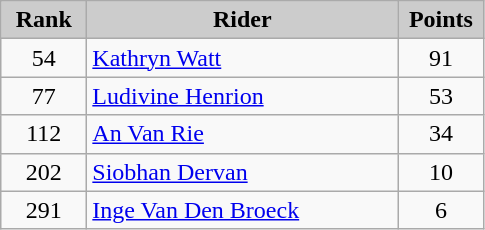<table class="wikitable alternance" style="text-align:center;">
<tr>
<th scope="col" style="background-color:#CCCCCC; width:50px;">Rank</th>
<th scope="col" style="background-color:#CCCCCC; width:200px;">Rider</th>
<th scope="col" style="background-color:#CCCCCC; width:50px;">Points</th>
</tr>
<tr>
<td>54</td>
<td style="text-align:left;"> <a href='#'>Kathryn Watt</a></td>
<td>91</td>
</tr>
<tr>
<td>77</td>
<td style="text-align:left;"> <a href='#'>Ludivine Henrion</a></td>
<td>53</td>
</tr>
<tr>
<td>112</td>
<td style="text-align:left;"> <a href='#'>An Van Rie</a></td>
<td>34</td>
</tr>
<tr>
<td>202</td>
<td style="text-align:left;"> <a href='#'>Siobhan Dervan</a></td>
<td>10</td>
</tr>
<tr>
<td>291</td>
<td style="text-align:left;"> <a href='#'>Inge Van Den Broeck</a></td>
<td>6</td>
</tr>
</table>
